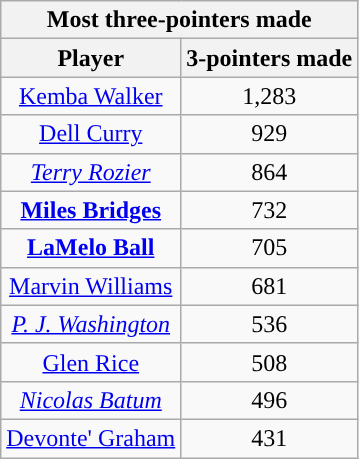<table class="wikitable sortable" style="text-align:center">
<tr>
<th colspan="2" style="text-align:center; ">Most three-pointers made</th>
</tr>
<tr>
<th style="text-align:center; ">Player</th>
<th style="text-align:center; ">3-pointers made</th>
</tr>
<tr>
<td><a href='#'>Kemba Walker</a></td>
<td>1,283</td>
</tr>
<tr>
<td><a href='#'>Dell Curry</a></td>
<td>929</td>
</tr>
<tr>
<td><em><a href='#'>Terry Rozier</a></em></td>
<td>864</td>
</tr>
<tr>
<td><strong><a href='#'>Miles Bridges</a></strong></td>
<td>732</td>
</tr>
<tr>
<td><strong><a href='#'>LaMelo Ball</a></strong></td>
<td>705</td>
</tr>
<tr>
<td><a href='#'>Marvin Williams</a></td>
<td>681</td>
</tr>
<tr>
<td><em><a href='#'>P. J. Washington</a></em></td>
<td>536</td>
</tr>
<tr>
<td><a href='#'>Glen Rice</a></td>
<td>508</td>
</tr>
<tr>
<td><em><a href='#'>Nicolas Batum</a></td>
<td>496</td>
</tr>
<tr>
<td><a href='#'>Devonte' Graham</a></td>
<td>431</td>
</tr>
</table>
